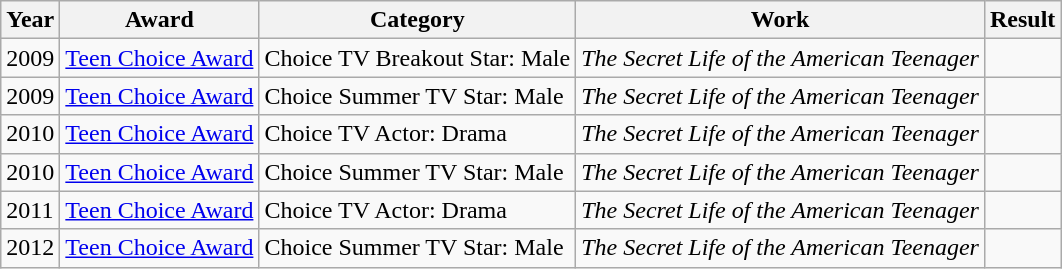<table class="wikitable sortable">
<tr>
<th>Year</th>
<th>Award</th>
<th>Category</th>
<th>Work</th>
<th>Result</th>
</tr>
<tr>
<td>2009</td>
<td><a href='#'>Teen Choice Award</a></td>
<td>Choice TV Breakout Star: Male</td>
<td><em>The Secret Life of the American Teenager</em></td>
<td></td>
</tr>
<tr>
<td>2009</td>
<td><a href='#'>Teen Choice Award</a></td>
<td>Choice Summer TV Star: Male</td>
<td><em>The Secret Life of the American Teenager</em></td>
<td></td>
</tr>
<tr>
<td>2010</td>
<td><a href='#'>Teen Choice Award</a></td>
<td>Choice TV Actor: Drama</td>
<td><em>The Secret Life of the American Teenager</em></td>
<td></td>
</tr>
<tr>
<td>2010</td>
<td><a href='#'>Teen Choice Award</a></td>
<td>Choice Summer TV Star: Male</td>
<td><em>The Secret Life of the American Teenager</em></td>
<td></td>
</tr>
<tr>
<td>2011</td>
<td><a href='#'>Teen Choice Award</a></td>
<td>Choice TV Actor: Drama</td>
<td><em>The Secret Life of the American Teenager</em></td>
<td></td>
</tr>
<tr>
<td>2012</td>
<td><a href='#'>Teen Choice Award</a></td>
<td>Choice Summer TV Star: Male</td>
<td><em>The Secret Life of the American Teenager</em></td>
<td></td>
</tr>
</table>
